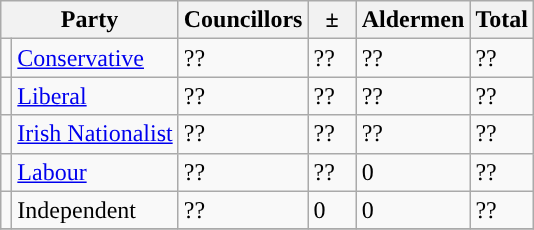<table class="wikitable">
<tr>
<th colspan="2">Party</th>
<th>Councillors</th>
<th>  ±  </th>
<th>Aldermen</th>
<th>Total</th>
</tr>
<tr>
<td style="background-color: "></td>
<td><a href='#'>Conservative</a></td>
<td>??</td>
<td>??</td>
<td>??</td>
<td>??</td>
</tr>
<tr>
<td style="background-color: "></td>
<td><a href='#'>Liberal</a></td>
<td>??</td>
<td>??</td>
<td>??</td>
<td>??</td>
</tr>
<tr>
<td style="background-color: "></td>
<td><a href='#'>Irish Nationalist</a></td>
<td>??</td>
<td>??</td>
<td>??</td>
<td>??</td>
</tr>
<tr>
<td style="background-color: "></td>
<td><a href='#'>Labour</a></td>
<td>??</td>
<td>??</td>
<td>0</td>
<td>??</td>
</tr>
<tr>
<td style="background-color: "></td>
<td>Independent</td>
<td>??</td>
<td>0</td>
<td>0</td>
<td>??</td>
</tr>
<tr>
</tr>
</table>
